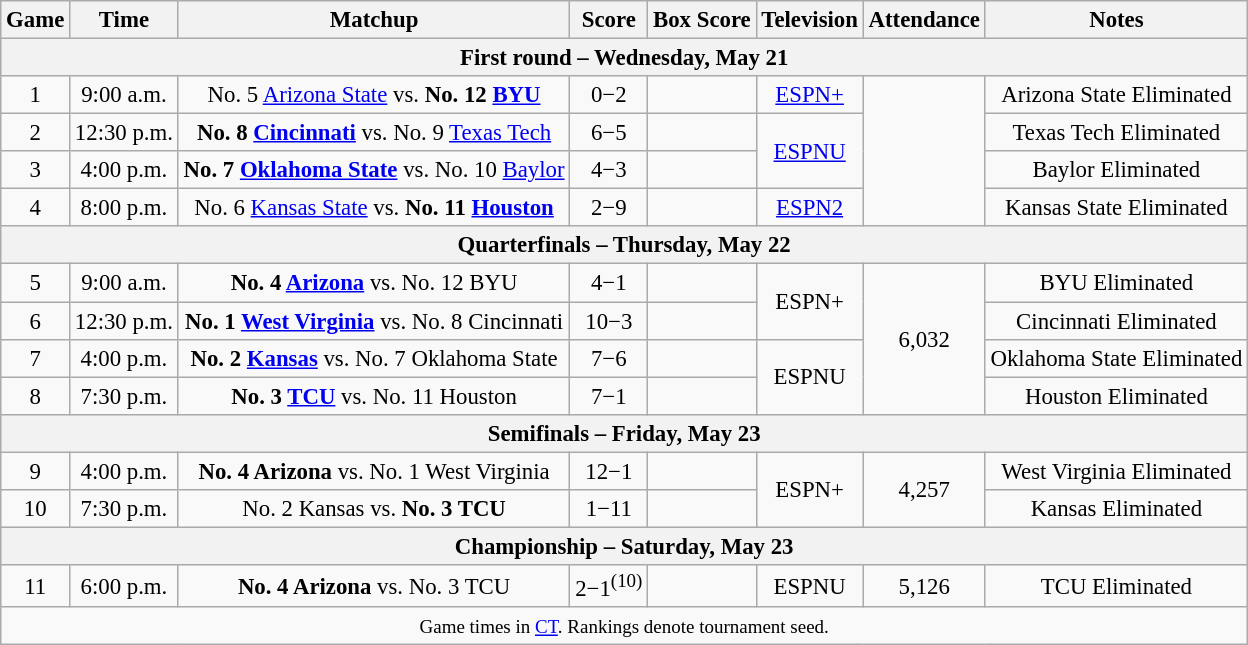<table class="wikitable" style="font-size: 95%; text-align:center">
<tr>
<th>Game</th>
<th>Time</th>
<th>Matchup</th>
<th>Score</th>
<th>Box Score</th>
<th>Television</th>
<th>Attendance</th>
<th>Notes</th>
</tr>
<tr>
<th colspan="8">First round – Wednesday, May 21</th>
</tr>
<tr>
<td>1</td>
<td>9:00 a.m.</td>
<td>No. 5 <a href='#'>Arizona State</a> vs. <strong>No. 12 <a href='#'>BYU</a></strong></td>
<td>0−2</td>
<td></td>
<td><a href='#'>ESPN+</a></td>
<td rowspan="4"></td>
<td>Arizona State Eliminated</td>
</tr>
<tr>
<td>2</td>
<td>12:30 p.m.</td>
<td><strong>No. 8 <a href='#'>Cincinnati</a></strong> vs. No. 9 <a href='#'>Texas Tech</a></td>
<td>6−5</td>
<td></td>
<td rowspan=2><a href='#'>ESPNU</a></td>
<td>Texas Tech Eliminated</td>
</tr>
<tr>
<td>3</td>
<td>4:00 p.m.</td>
<td><strong>No. 7 <a href='#'>Oklahoma State</a></strong> vs. No. 10 <a href='#'>Baylor</a></td>
<td>4−3</td>
<td></td>
<td>Baylor  Eliminated</td>
</tr>
<tr>
<td>4</td>
<td>8:00 p.m.</td>
<td>No. 6 <a href='#'>Kansas State</a> vs. <strong>No. 11 <a href='#'>Houston</a></strong></td>
<td>2−9</td>
<td></td>
<td><a href='#'>ESPN2</a></td>
<td>Kansas State  Eliminated</td>
</tr>
<tr>
<th colspan="8">Quarterfinals – Thursday, May 22</th>
</tr>
<tr>
<td>5</td>
<td>9:00 a.m.</td>
<td><strong>No. 4  <a href='#'>Arizona</a></strong> vs. No. 12 BYU</td>
<td>4−1</td>
<td></td>
<td rowspan=2>ESPN+</td>
<td rowspan="4">6,032</td>
<td>BYU  Eliminated</td>
</tr>
<tr>
<td>6</td>
<td>12:30 p.m.</td>
<td><strong>No. 1 <a href='#'>West Virginia</a></strong> vs. No. 8 Cincinnati</td>
<td>10−3</td>
<td></td>
<td>Cincinnati Eliminated</td>
</tr>
<tr>
<td>7</td>
<td>4:00 p.m.</td>
<td><strong>No. 2  <a href='#'>Kansas</a></strong> vs. No. 7 Oklahoma State</td>
<td>7−6</td>
<td></td>
<td rowspan=2>ESPNU</td>
<td>Oklahoma State Eliminated</td>
</tr>
<tr>
<td>8</td>
<td>7:30 p.m.</td>
<td><strong>No. 3 <a href='#'>TCU</a></strong> vs. No. 11 Houston</td>
<td>7−1</td>
<td></td>
<td>Houston Eliminated</td>
</tr>
<tr>
<th colspan="8">Semifinals – Friday, May 23</th>
</tr>
<tr>
<td>9</td>
<td>4:00 p.m.</td>
<td><strong>No. 4 Arizona</strong> vs. No. 1 West Virginia</td>
<td>12−1</td>
<td></td>
<td rowspan=2>ESPN+</td>
<td rowspan=2>4,257</td>
<td>West Virginia Eliminated</td>
</tr>
<tr>
<td>10</td>
<td>7:30 p.m.</td>
<td>No. 2 Kansas vs. <strong>No. 3 TCU</strong></td>
<td>1−11</td>
<td></td>
<td>Kansas Eliminated</td>
</tr>
<tr>
<th colspan="8">Championship – Saturday, May 23</th>
</tr>
<tr>
<td>11</td>
<td>6:00 p.m.</td>
<td><strong>No. 4 Arizona</strong> vs. No. 3 TCU</td>
<td>2−1<sup>(10)</sup></td>
<td></td>
<td>ESPNU</td>
<td>5,126</td>
<td>TCU Eliminated</td>
</tr>
<tr>
<td colspan="8"><small>Game times in <a href='#'>CT</a>. Rankings denote tournament seed.</small></td>
</tr>
</table>
